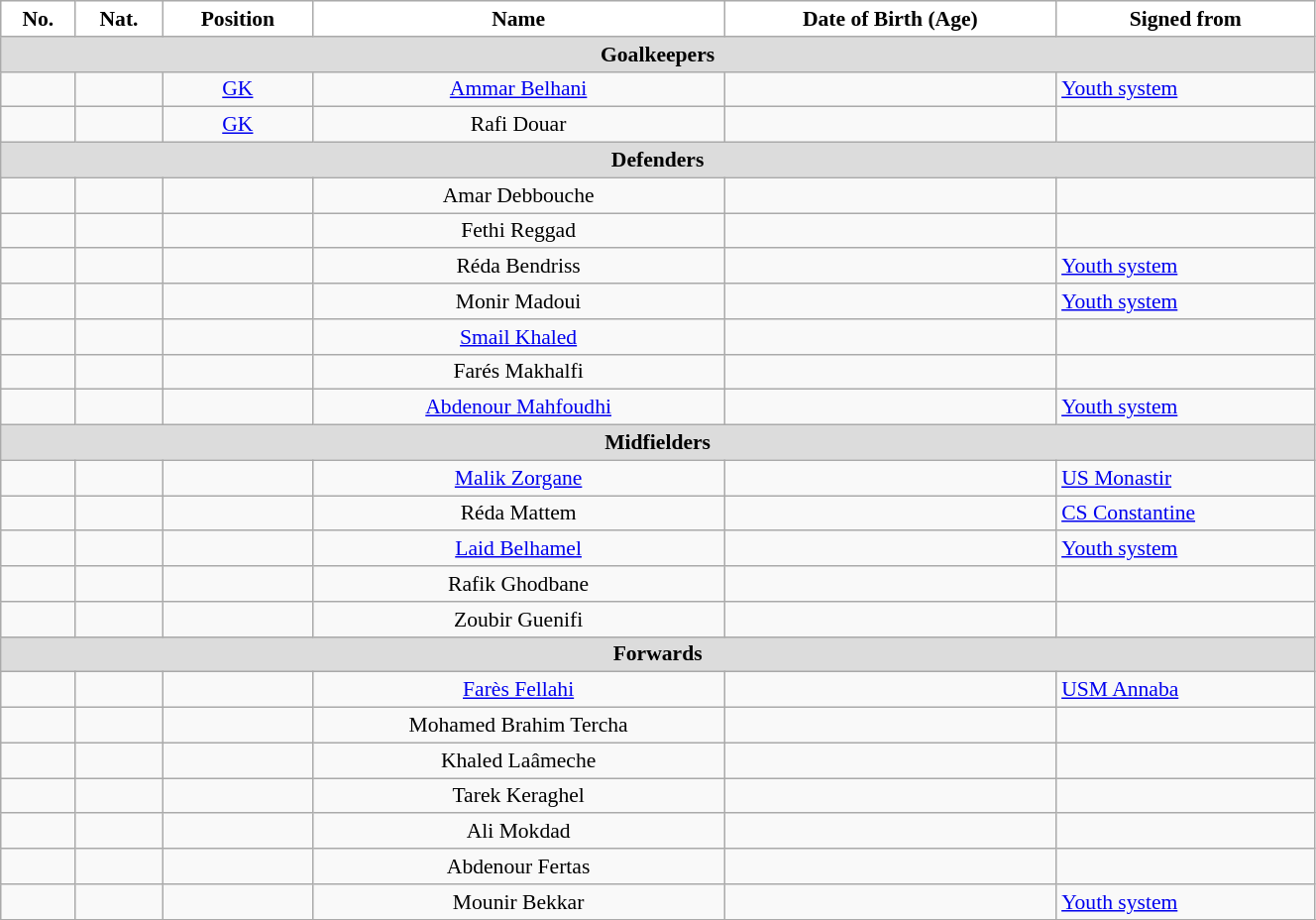<table class="wikitable" style="text-align:center; font-size:90%; width:70%">
<tr>
<th style="background:white; color:black; text-align:center;">No.</th>
<th style="background:white; color:black; text-align:center;">Nat.</th>
<th style="background:white; color:black; text-align:center;">Position</th>
<th style="background:white; color:black; text-align:center;">Name</th>
<th style="background:white; color:black; text-align:center;">Date of Birth (Age)</th>
<th style="background:white; color:black; text-align:center;">Signed from</th>
</tr>
<tr>
<th colspan=10 style="background:#DCDCDC; text-align:center;">Goalkeepers</th>
</tr>
<tr>
<td></td>
<td></td>
<td><a href='#'>GK</a></td>
<td><a href='#'>Ammar Belhani</a></td>
<td></td>
<td style="text-align:left"> <a href='#'>Youth system</a></td>
</tr>
<tr>
<td></td>
<td></td>
<td><a href='#'>GK</a></td>
<td>Rafi Douar</td>
<td></td>
<td style="text-align:left"></td>
</tr>
<tr>
<th colspan=10 style="background:#DCDCDC; text-align:center;">Defenders</th>
</tr>
<tr>
<td></td>
<td></td>
<td></td>
<td>Amar Debbouche</td>
<td></td>
<td style="text-align:left"></td>
</tr>
<tr>
<td></td>
<td></td>
<td></td>
<td>Fethi Reggad</td>
<td></td>
<td style="text-align:left"></td>
</tr>
<tr>
<td></td>
<td></td>
<td></td>
<td>Réda Bendriss</td>
<td></td>
<td style="text-align:left"> <a href='#'>Youth system</a></td>
</tr>
<tr>
<td></td>
<td></td>
<td></td>
<td>Monir Madoui</td>
<td></td>
<td style="text-align:left"> <a href='#'>Youth system</a></td>
</tr>
<tr>
<td></td>
<td></td>
<td></td>
<td><a href='#'>Smail Khaled</a></td>
<td></td>
<td style="text-align:left"></td>
</tr>
<tr>
<td></td>
<td></td>
<td></td>
<td>Farés Makhalfi</td>
<td></td>
<td style="text-align:left"></td>
</tr>
<tr>
<td></td>
<td></td>
<td></td>
<td><a href='#'>Abdenour Mahfoudhi</a></td>
<td></td>
<td style="text-align:left"> <a href='#'>Youth system</a></td>
</tr>
<tr>
<th colspan=10 style="background:#DCDCDC; text-align:center;">Midfielders</th>
</tr>
<tr>
<td></td>
<td></td>
<td></td>
<td><a href='#'>Malik Zorgane</a></td>
<td></td>
<td style="text-align:left"> <a href='#'>US Monastir</a></td>
</tr>
<tr>
<td></td>
<td></td>
<td></td>
<td>Réda Mattem</td>
<td></td>
<td style="text-align:left"> <a href='#'>CS Constantine</a></td>
</tr>
<tr>
<td></td>
<td></td>
<td></td>
<td><a href='#'>Laid Belhamel</a></td>
<td></td>
<td style="text-align:left"> <a href='#'>Youth system</a></td>
</tr>
<tr>
<td></td>
<td></td>
<td></td>
<td>Rafik Ghodbane</td>
<td></td>
<td style="text-align:left"></td>
</tr>
<tr>
<td></td>
<td></td>
<td></td>
<td>Zoubir Guenifi</td>
<td></td>
<td style="text-align:left"></td>
</tr>
<tr>
<th colspan=10 style="background:#DCDCDC; text-align:center;">Forwards</th>
</tr>
<tr>
<td></td>
<td></td>
<td></td>
<td><a href='#'>Farès Fellahi</a></td>
<td></td>
<td style="text-align:left"> <a href='#'>USM Annaba</a></td>
</tr>
<tr>
<td></td>
<td></td>
<td></td>
<td>Mohamed Brahim Tercha</td>
<td></td>
<td style="text-align:left"></td>
</tr>
<tr>
<td></td>
<td></td>
<td></td>
<td>Khaled Laâmeche</td>
<td></td>
<td style="text-align:left"></td>
</tr>
<tr>
<td></td>
<td></td>
<td></td>
<td>Tarek Keraghel</td>
<td></td>
<td style="text-align:left"></td>
</tr>
<tr>
<td></td>
<td></td>
<td></td>
<td>Ali Mokdad</td>
<td></td>
<td style="text-align:left"></td>
</tr>
<tr>
<td></td>
<td></td>
<td></td>
<td>Abdenour Fertas</td>
<td></td>
<td style="text-align:left"></td>
</tr>
<tr>
<td></td>
<td></td>
<td></td>
<td>Mounir Bekkar</td>
<td></td>
<td style="text-align:left"> <a href='#'>Youth system</a></td>
</tr>
<tr>
</tr>
</table>
